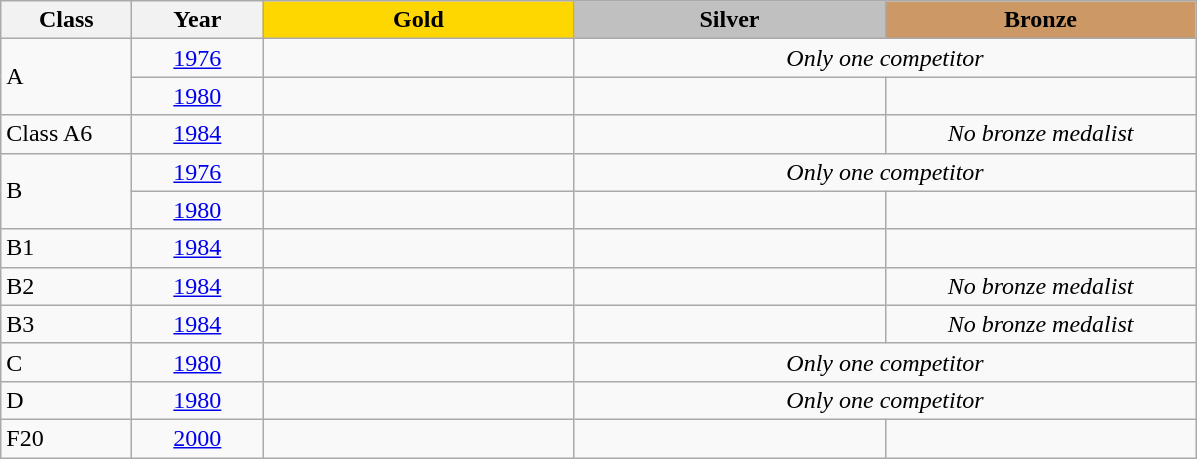<table class="wikitable">
<tr>
<th width=80>Class</th>
<th width=80>Year</th>
<td align=center width=200 bgcolor=gold><strong>Gold</strong></td>
<td align=center width=200 bgcolor=silver><strong>Silver</strong></td>
<td align=center width=200 bgcolor=cc9966><strong>Bronze</strong></td>
</tr>
<tr>
<td rowspan=2>A</td>
<td align=center><a href='#'>1976</a></td>
<td></td>
<td colspan="2" align="center"><em>Only one competitor</em></td>
</tr>
<tr>
<td align=center><a href='#'>1980</a></td>
<td></td>
<td></td>
<td></td>
</tr>
<tr>
<td>Class A6</td>
<td align=center><a href='#'>1984</a></td>
<td></td>
<td></td>
<td align="center"><em>No bronze medalist</em></td>
</tr>
<tr>
<td rowspan=2>B</td>
<td align=center><a href='#'>1976</a></td>
<td></td>
<td colspan="2" align="center"><em>Only one competitor</em></td>
</tr>
<tr>
<td align=center><a href='#'>1980</a></td>
<td></td>
<td></td>
<td></td>
</tr>
<tr>
<td>B1</td>
<td align=center><a href='#'>1984</a></td>
<td></td>
<td></td>
<td></td>
</tr>
<tr>
<td>B2</td>
<td align=center><a href='#'>1984</a></td>
<td></td>
<td></td>
<td align="center"><em>No bronze medalist</em></td>
</tr>
<tr>
<td>B3</td>
<td align=center><a href='#'>1984</a></td>
<td></td>
<td></td>
<td align="center"><em>No bronze medalist</em></td>
</tr>
<tr>
<td>C</td>
<td align=center><a href='#'>1980</a></td>
<td></td>
<td colspan="2" align="center"><em>Only one competitor</em></td>
</tr>
<tr>
<td>D</td>
<td align=center><a href='#'>1980</a></td>
<td></td>
<td colspan="2" align="center"><em>Only one competitor</em></td>
</tr>
<tr>
<td>F20</td>
<td align=center><a href='#'>2000</a></td>
<td></td>
<td></td>
<td></td>
</tr>
</table>
